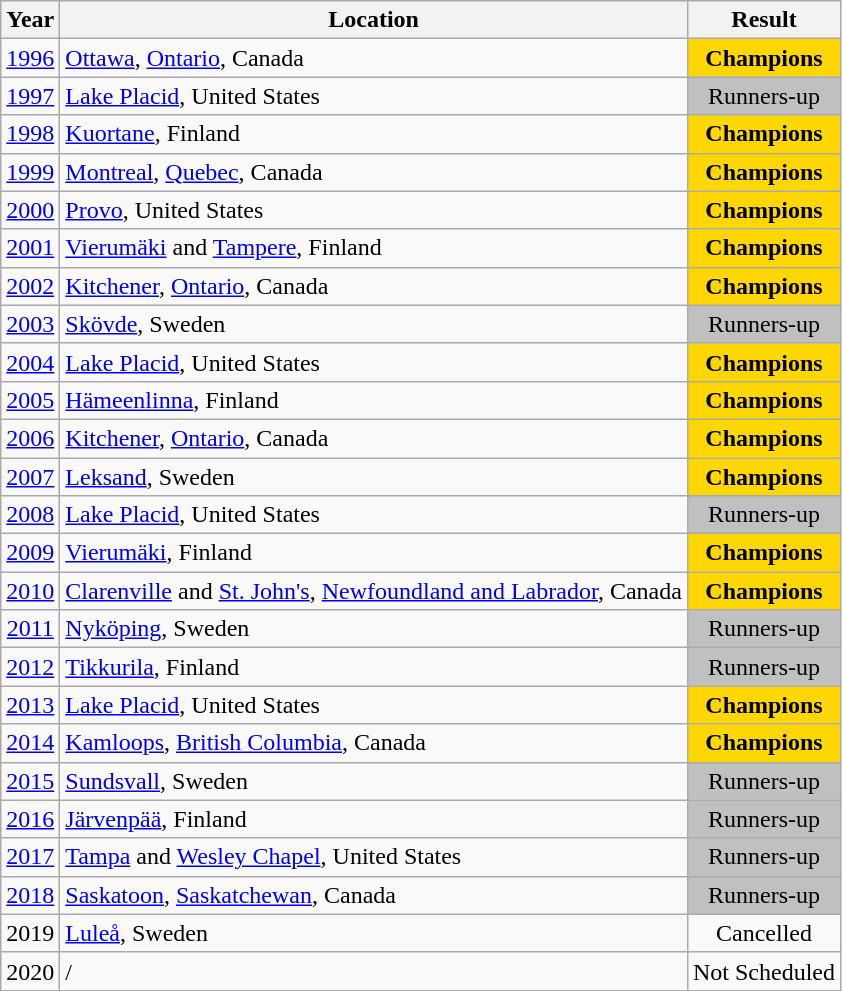<table class="wikitable" style="text-align:center;">
<tr>
<th>Year</th>
<th>Location</th>
<th>Result</th>
</tr>
<tr>
<td><a href='#'>1996</a></td>
<td align=left><a href='#'>Ottawa</a>, <a href='#'>Ontario</a>, Canada</td>
<td bgcolor=gold><strong>Champions</strong></td>
</tr>
<tr>
<td><a href='#'>1997</a></td>
<td align=left><a href='#'>Lake Placid</a>, United States</td>
<td bgcolor=silver>Runners-up</td>
</tr>
<tr>
<td><a href='#'>1998</a></td>
<td align=left><a href='#'>Kuortane</a>, Finland</td>
<td bgcolor=gold><strong>Champions</strong></td>
</tr>
<tr>
<td><a href='#'>1999</a></td>
<td align=left><a href='#'>Montreal</a>, <a href='#'>Quebec</a>, Canada</td>
<td bgcolor=gold><strong>Champions</strong></td>
</tr>
<tr>
<td><a href='#'>2000</a></td>
<td align=left><a href='#'>Provo</a>, United States</td>
<td bgcolor=gold><strong>Champions</strong></td>
</tr>
<tr>
<td><a href='#'>2001</a></td>
<td align=left><a href='#'>Vierumäki</a> and <a href='#'>Tampere</a>, Finland</td>
<td bgcolor=gold><strong>Champions</strong></td>
</tr>
<tr>
<td><a href='#'>2002</a></td>
<td align=left><a href='#'>Kitchener</a>, <a href='#'>Ontario</a>, Canada</td>
<td bgcolor=gold><strong>Champions</strong></td>
</tr>
<tr>
<td><a href='#'>2003</a></td>
<td align=left><a href='#'>Skövde</a>, Sweden</td>
<td bgcolor=silver>Runners-up</td>
</tr>
<tr>
<td><a href='#'>2004</a></td>
<td align=left><a href='#'>Lake Placid</a>, United States</td>
<td bgcolor=gold><strong>Champions</strong></td>
</tr>
<tr>
<td><a href='#'>2005</a></td>
<td align=left><a href='#'>Hämeenlinna</a>, Finland</td>
<td bgcolor=gold><strong>Champions</strong></td>
</tr>
<tr>
<td><a href='#'>2006</a></td>
<td align=left><a href='#'>Kitchener</a>, <a href='#'>Ontario</a>, Canada</td>
<td bgcolor=gold><strong>Champions</strong></td>
</tr>
<tr>
<td><a href='#'>2007</a></td>
<td align=left><a href='#'>Leksand</a>, Sweden</td>
<td bgcolor=gold><strong>Champions</strong></td>
</tr>
<tr>
<td><a href='#'>2008</a></td>
<td align=left><a href='#'>Lake Placid</a>, United States</td>
<td bgcolor=silver>Runners-up</td>
</tr>
<tr>
<td><a href='#'>2009</a></td>
<td align=left><a href='#'>Vierumäki</a>, Finland</td>
<td bgcolor=gold><strong>Champions</strong></td>
</tr>
<tr>
<td><a href='#'>2010</a></td>
<td align=left><a href='#'>Clarenville</a> and <a href='#'>St. John's</a>, <a href='#'>Newfoundland and Labrador</a>, Canada</td>
<td bgcolor=gold><strong>Champions</strong></td>
</tr>
<tr>
<td><a href='#'>2011</a></td>
<td align=left><a href='#'>Nyköping</a>, Sweden</td>
<td bgcolor=silver>Runners-up</td>
</tr>
<tr>
<td><a href='#'>2012</a></td>
<td align=left><a href='#'>Tikkurila</a>, Finland</td>
<td bgcolor=silver>Runners-up</td>
</tr>
<tr>
<td><a href='#'>2013</a></td>
<td align=left><a href='#'>Lake Placid</a>, United States</td>
<td bgcolor=gold><strong>Champions</strong></td>
</tr>
<tr>
<td><a href='#'>2014</a></td>
<td align=left><a href='#'>Kamloops</a>, <a href='#'>British Columbia</a>, Canada</td>
<td bgcolor=gold><strong>Champions</strong></td>
</tr>
<tr>
<td><a href='#'>2015</a></td>
<td align=left><a href='#'>Sundsvall</a>, Sweden</td>
<td bgcolor=silver>Runners-up</td>
</tr>
<tr>
<td><a href='#'>2016</a></td>
<td align=left><a href='#'>Järvenpää</a>, Finland</td>
<td bgcolor=silver>Runners-up</td>
</tr>
<tr>
<td><a href='#'>2017</a></td>
<td align=left><a href='#'>Tampa</a> and <a href='#'>Wesley Chapel</a>, United States</td>
<td bgcolor=silver>Runners-up</td>
</tr>
<tr>
<td><a href='#'>2018</a></td>
<td align=left><a href='#'>Saskatoon</a>, <a href='#'>Saskatchewan</a>, Canada</td>
<td bgcolor=silver>Runners-up</td>
</tr>
<tr>
<td>2019</td>
<td align=left><a href='#'>Luleå</a>, Sweden</td>
<td>Cancelled</td>
</tr>
<tr>
<td>2020</td>
<td align=left>/</td>
<td>Not Scheduled</td>
</tr>
</table>
